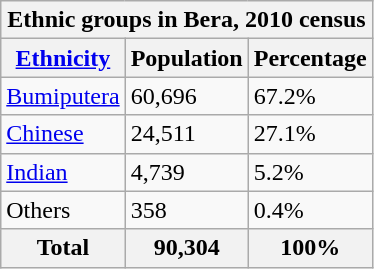<table class="wikitable">
<tr>
<th style="text-align:center;" colspan="3">Ethnic groups in Bera, 2010 census</th>
</tr>
<tr>
<th><a href='#'>Ethnicity</a></th>
<th>Population</th>
<th>Percentage</th>
</tr>
<tr>
<td><a href='#'>Bumiputera</a></td>
<td>60,696</td>
<td>67.2%</td>
</tr>
<tr>
<td><a href='#'>Chinese</a></td>
<td>24,511</td>
<td>27.1%</td>
</tr>
<tr>
<td><a href='#'>Indian</a></td>
<td>4,739</td>
<td>5.2%</td>
</tr>
<tr>
<td>Others</td>
<td>358</td>
<td>0.4%</td>
</tr>
<tr>
<th>Total</th>
<th>90,304</th>
<th>100%</th>
</tr>
</table>
